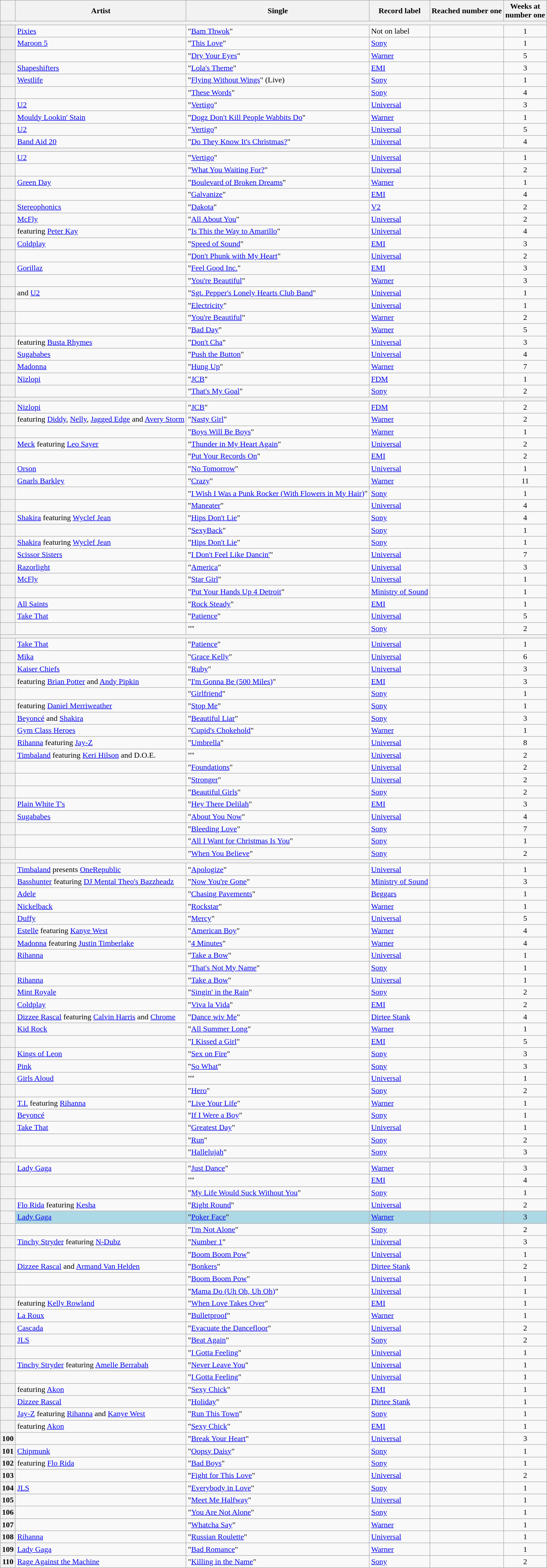<table class="wikitable plainrowheaders sortable">
<tr>
<th scope=col></th>
<th scope=col>Artist</th>
<th scope=col>Single</th>
<th scope=col>Record label</th>
<th scope=col>Reached number one</th>
<th scope=col>Weeks at<br>number one</th>
</tr>
<tr class=unsortable>
<th scope=row style="text-align:center;" colspan=6></th>
</tr>
<tr>
<th scope=row style="background: #ececec; color: grey; text-align: center" class=table-na><small></small></th>
<td><a href='#'>Pixies</a></td>
<td>"<a href='#'>Bam Thwok</a>"</td>
<td>Not on label</td>
<td></td>
<td align=center>1</td>
</tr>
<tr>
<th scope=row style="background: #ececec; color: grey; text-align: center" class=table-na><small></small></th>
<td><a href='#'>Maroon 5</a></td>
<td>"<a href='#'>This Love</a>"</td>
<td><a href='#'>Sony</a></td>
<td></td>
<td align=center>1</td>
</tr>
<tr>
<th scope=row style="background: #ececec; color: grey; text-align: center" class=table-na><small></small></th>
<td></td>
<td>"<a href='#'>Dry Your Eyes</a>"</td>
<td><a href='#'>Warner</a></td>
<td></td>
<td align=center>5</td>
</tr>
<tr>
<th scope=row style="background: #ececec; color: grey; text-align: center" class=table-na><small></small></th>
<td><a href='#'>Shapeshifters</a></td>
<td>"<a href='#'>Lola's Theme</a>"</td>
<td><a href='#'>EMI</a></td>
<td></td>
<td align=center>3</td>
</tr>
<tr>
<th scope=row style="text-align:center;"></th>
<td><a href='#'>Westlife</a></td>
<td>"<a href='#'>Flying Without Wings</a>" (Live)</td>
<td><a href='#'>Sony</a></td>
<td></td>
<td align=center>1</td>
</tr>
<tr>
<th scope=row style="text-align:center;"></th>
<td></td>
<td>"<a href='#'>These Words</a>"</td>
<td><a href='#'>Sony</a></td>
<td></td>
<td align=center>4</td>
</tr>
<tr>
<th scope=row style="text-align:center;"></th>
<td><a href='#'>U2</a></td>
<td>"<a href='#'>Vertigo</a>" </td>
<td><a href='#'>Universal</a></td>
<td></td>
<td align=center>3</td>
</tr>
<tr>
<th scope=row style="text-align:center;"></th>
<td><a href='#'>Mouldy Lookin' Stain</a></td>
<td>"<a href='#'>Dogz Don't Kill People Wabbits Do</a>"</td>
<td><a href='#'>Warner</a></td>
<td></td>
<td align=center>1</td>
</tr>
<tr>
<th scope=row style="text-align:center;"></th>
<td><a href='#'>U2</a></td>
<td>"<a href='#'>Vertigo</a>" </td>
<td><a href='#'>Universal</a></td>
<td></td>
<td align=center>5</td>
</tr>
<tr>
<th scope=row style="text-align:center;"></th>
<td><a href='#'>Band Aid 20</a></td>
<td>"<a href='#'>Do They Know It's Christmas?</a>"</td>
<td><a href='#'>Universal</a></td>
<td></td>
<td align=center>4</td>
</tr>
<tr class=unsortable>
<th scope=row style="text-align:center;" colspan=6></th>
</tr>
<tr>
<th scope=row style="text-align:center;"></th>
<td><a href='#'>U2</a></td>
<td>"<a href='#'>Vertigo</a>"</td>
<td><a href='#'>Universal</a></td>
<td></td>
<td align=center>1</td>
</tr>
<tr>
<th scope=row style="text-align:center;"></th>
<td></td>
<td>"<a href='#'>What You Waiting For?</a>"</td>
<td><a href='#'>Universal</a></td>
<td></td>
<td align=center>2</td>
</tr>
<tr>
<th scope=row style="text-align:center;"></th>
<td><a href='#'>Green Day</a></td>
<td>"<a href='#'>Boulevard of Broken Dreams</a>"</td>
<td><a href='#'>Warner</a></td>
<td></td>
<td align=center>1</td>
</tr>
<tr>
<th scope=row style="text-align:center;"></th>
<td></td>
<td>"<a href='#'>Galvanize</a>"</td>
<td><a href='#'>EMI</a></td>
<td></td>
<td align=center>4</td>
</tr>
<tr>
<th scope=row style="text-align:center;"></th>
<td><a href='#'>Stereophonics</a></td>
<td>"<a href='#'>Dakota</a>"</td>
<td><a href='#'>V2</a></td>
<td></td>
<td align=center>2</td>
</tr>
<tr>
<th scope=row style="text-align:center;"></th>
<td><a href='#'>McFly</a></td>
<td>"<a href='#'>All About You</a>"</td>
<td><a href='#'>Universal</a></td>
<td></td>
<td align=center>2</td>
</tr>
<tr>
<th scope=row style="text-align:center;"></th>
<td> featuring <a href='#'>Peter Kay</a></td>
<td>"<a href='#'>Is This the Way to Amarillo</a>"</td>
<td><a href='#'>Universal</a></td>
<td></td>
<td align=center>4</td>
</tr>
<tr>
<th scope=row style="text-align:center;"></th>
<td><a href='#'>Coldplay</a></td>
<td>"<a href='#'>Speed of Sound</a>"</td>
<td><a href='#'>EMI</a></td>
<td></td>
<td align=center>3</td>
</tr>
<tr>
<th scope=row style="text-align:center;"></th>
<td></td>
<td>"<a href='#'>Don't Phunk with My Heart</a>"</td>
<td><a href='#'>Universal</a></td>
<td></td>
<td align=center>2</td>
</tr>
<tr>
<th scope=row style="text-align:center;"></th>
<td><a href='#'>Gorillaz</a></td>
<td>"<a href='#'>Feel Good Inc.</a>"</td>
<td><a href='#'>EMI</a></td>
<td></td>
<td align=center>3</td>
</tr>
<tr>
<th scope=row style="text-align:center;"></th>
<td></td>
<td>"<a href='#'>You're Beautiful</a>" </td>
<td><a href='#'>Warner</a></td>
<td></td>
<td align=center>3</td>
</tr>
<tr>
<th scope=row style="text-align:center;"></th>
<td> and <a href='#'>U2</a></td>
<td>"<a href='#'>Sgt. Pepper's Lonely Hearts Club Band</a>"</td>
<td><a href='#'>Universal</a></td>
<td></td>
<td align=center>1</td>
</tr>
<tr>
<th scope=row style="text-align:center;"></th>
<td></td>
<td>"<a href='#'>Electricity</a>"</td>
<td><a href='#'>Universal</a></td>
<td></td>
<td align=center>1</td>
</tr>
<tr>
<th scope=row style="text-align:center;"></th>
<td></td>
<td>"<a href='#'>You're Beautiful</a>" </td>
<td><a href='#'>Warner</a></td>
<td></td>
<td align=center>2</td>
</tr>
<tr>
<th scope=row style="text-align:center;"></th>
<td></td>
<td>"<a href='#'>Bad Day</a>"</td>
<td><a href='#'>Warner</a></td>
<td></td>
<td align=center>5</td>
</tr>
<tr>
<th scope=row style="text-align:center;"></th>
<td> featuring <a href='#'>Busta Rhymes</a></td>
<td>"<a href='#'>Don't Cha</a>"</td>
<td><a href='#'>Universal</a></td>
<td></td>
<td align=center>3</td>
</tr>
<tr>
<th scope=row style="text-align:center;"></th>
<td><a href='#'>Sugababes</a></td>
<td>"<a href='#'>Push the Button</a>"</td>
<td><a href='#'>Universal</a></td>
<td></td>
<td align=center>4</td>
</tr>
<tr>
<th scope=row style="text-align:center;"></th>
<td><a href='#'>Madonna</a></td>
<td>"<a href='#'>Hung Up</a>"</td>
<td><a href='#'>Warner</a></td>
<td></td>
<td align=center>7</td>
</tr>
<tr>
<th scope=row style="text-align:center;"></th>
<td><a href='#'>Nizlopi</a></td>
<td>"<a href='#'>JCB</a>"</td>
<td><a href='#'>FDM</a></td>
<td></td>
<td align=center>1</td>
</tr>
<tr>
<th scope=row style="text-align:center;"></th>
<td></td>
<td>"<a href='#'>That's My Goal</a>"</td>
<td><a href='#'>Sony</a></td>
<td></td>
<td align=center>2</td>
</tr>
<tr class=unsortable>
<th scope=row style="text-align:center;" colspan=6></th>
</tr>
<tr>
<th scope=row style="text-align:center;"></th>
<td><a href='#'>Nizlopi</a></td>
<td>"<a href='#'>JCB</a>"</td>
<td><a href='#'>FDM</a></td>
<td></td>
<td align=center>2</td>
</tr>
<tr>
<th scope=row style="text-align:center;"></th>
<td> featuring <a href='#'>Diddy</a>, <a href='#'>Nelly</a>, <a href='#'>Jagged Edge</a> and <a href='#'>Avery Storm</a></td>
<td>"<a href='#'>Nasty Girl</a>"</td>
<td><a href='#'>Warner</a></td>
<td></td>
<td align=center>2</td>
</tr>
<tr>
<th scope=row style="text-align:center;"></th>
<td></td>
<td>"<a href='#'>Boys Will Be Boys</a>"</td>
<td><a href='#'>Warner</a></td>
<td></td>
<td align=center>1</td>
</tr>
<tr>
<th scope=row style="text-align:center;"></th>
<td><a href='#'>Meck</a> featuring <a href='#'>Leo Sayer</a></td>
<td>"<a href='#'>Thunder in My Heart Again</a>"</td>
<td><a href='#'>Universal</a></td>
<td></td>
<td align=center>2</td>
</tr>
<tr>
<th scope=row style="text-align:center;"></th>
<td></td>
<td>"<a href='#'>Put Your Records On</a>"</td>
<td><a href='#'>EMI</a></td>
<td></td>
<td align=center>2</td>
</tr>
<tr>
<th scope=row style="text-align:center;"></th>
<td><a href='#'>Orson</a></td>
<td>"<a href='#'>No Tomorrow</a>"</td>
<td><a href='#'>Universal</a></td>
<td></td>
<td align=center>1</td>
</tr>
<tr>
<th scope=row style="text-align:center;"></th>
<td><a href='#'>Gnarls Barkley</a></td>
<td>"<a href='#'>Crazy</a>"</td>
<td><a href='#'>Warner</a></td>
<td></td>
<td align=center>11</td>
</tr>
<tr>
<th scope=row style="text-align:center;"></th>
<td></td>
<td>"<a href='#'>I Wish I Was a Punk Rocker (With Flowers in My Hair)</a>"</td>
<td><a href='#'>Sony</a></td>
<td></td>
<td align=center>1</td>
</tr>
<tr>
<th scope=row style="text-align:center;"></th>
<td></td>
<td>"<a href='#'>Maneater</a>"</td>
<td><a href='#'>Universal</a></td>
<td></td>
<td align=center>4</td>
</tr>
<tr>
<th scope=row style="text-align:center;"></th>
<td><a href='#'>Shakira</a> featuring <a href='#'>Wyclef Jean</a></td>
<td>"<a href='#'>Hips Don't Lie</a>"</td>
<td><a href='#'>Sony</a></td>
<td></td>
<td align=center>4</td>
</tr>
<tr>
<th scope=row style="text-align:center;"></th>
<td></td>
<td>"<a href='#'>SexyBack</a>"</td>
<td><a href='#'>Sony</a></td>
<td></td>
<td align=center>1</td>
</tr>
<tr>
<th scope=row style="text-align:center;"></th>
<td><a href='#'>Shakira</a> featuring <a href='#'>Wyclef Jean</a></td>
<td>"<a href='#'>Hips Don't Lie</a>"</td>
<td><a href='#'>Sony</a></td>
<td></td>
<td align=center>1</td>
</tr>
<tr>
<th scope=row style="text-align:center;"></th>
<td><a href='#'>Scissor Sisters</a></td>
<td>"<a href='#'>I Don't Feel Like Dancin'</a>"</td>
<td><a href='#'>Universal</a></td>
<td></td>
<td align=center>7</td>
</tr>
<tr>
<th scope=row style="text-align:center;"></th>
<td><a href='#'>Razorlight</a></td>
<td>"<a href='#'>America</a>"</td>
<td><a href='#'>Universal</a></td>
<td></td>
<td align=center>3</td>
</tr>
<tr>
<th scope=row style="text-align:center;"></th>
<td><a href='#'>McFly</a></td>
<td>"<a href='#'>Star Girl</a>"</td>
<td><a href='#'>Universal</a></td>
<td></td>
<td align=center>1</td>
</tr>
<tr>
<th scope=row style="text-align:center;"></th>
<td></td>
<td>"<a href='#'>Put Your Hands Up 4 Detroit</a>"</td>
<td><a href='#'>Ministry of Sound</a></td>
<td></td>
<td align=center>1</td>
</tr>
<tr>
<th scope=row style="text-align:center;"></th>
<td><a href='#'>All Saints</a></td>
<td>"<a href='#'>Rock Steady</a>"</td>
<td><a href='#'>EMI</a></td>
<td></td>
<td align=center>1</td>
</tr>
<tr>
<th scope=row style="text-align:center;"></th>
<td><a href='#'>Take That</a></td>
<td>"<a href='#'>Patience</a>"</td>
<td><a href='#'>Universal</a></td>
<td></td>
<td align=center>5</td>
</tr>
<tr>
<th scope=row style="text-align:center;"></th>
<td></td>
<td>"" </td>
<td><a href='#'>Sony</a></td>
<td></td>
<td align=center>2</td>
</tr>
<tr class=unsortable>
<th scope=row style="text-align:center;" colspan=6></th>
</tr>
<tr>
<th scope=row style="text-align:center;"></th>
<td><a href='#'>Take That</a></td>
<td>"<a href='#'>Patience</a>"</td>
<td><a href='#'>Universal</a></td>
<td></td>
<td align=center>1</td>
</tr>
<tr>
<th scope=row style="text-align:center;"></th>
<td><a href='#'>Mika</a></td>
<td>"<a href='#'>Grace Kelly</a>" </td>
<td><a href='#'>Universal</a></td>
<td></td>
<td align=center>6</td>
</tr>
<tr>
<th scope=row style="text-align:center;"></th>
<td><a href='#'>Kaiser Chiefs</a></td>
<td>"<a href='#'>Ruby</a>"</td>
<td><a href='#'>Universal</a></td>
<td></td>
<td align=center>3</td>
</tr>
<tr>
<th scope=row style="text-align:center;"></th>
<td> featuring <a href='#'>Brian Potter</a> and <a href='#'>Andy Pipkin</a></td>
<td>"<a href='#'>I'm Gonna Be (500 Miles)</a>"</td>
<td><a href='#'>EMI</a></td>
<td></td>
<td align=center>3</td>
</tr>
<tr>
<th scope=row style="text-align:center;"></th>
<td></td>
<td>"<a href='#'>Girlfriend</a>"</td>
<td><a href='#'>Sony</a></td>
<td></td>
<td align=center>1</td>
</tr>
<tr>
<th scope=row style="text-align:center;"></th>
<td> featuring <a href='#'>Daniel Merriweather</a></td>
<td>"<a href='#'>Stop Me</a>"</td>
<td><a href='#'>Sony</a></td>
<td></td>
<td align=center>1</td>
</tr>
<tr>
<th scope=row style="text-align:center;"></th>
<td><a href='#'>Beyoncé</a> and <a href='#'>Shakira</a></td>
<td>"<a href='#'>Beautiful Liar</a>"</td>
<td><a href='#'>Sony</a></td>
<td></td>
<td align=center>3</td>
</tr>
<tr>
<th scope=row style="text-align:center;"></th>
<td><a href='#'>Gym Class Heroes</a></td>
<td>"<a href='#'>Cupid's Chokehold</a>"</td>
<td><a href='#'>Warner</a></td>
<td></td>
<td align=center>1</td>
</tr>
<tr>
<th scope=row style="text-align:center;"></th>
<td><a href='#'>Rihanna</a> featuring <a href='#'>Jay-Z</a></td>
<td>"<a href='#'>Umbrella</a>"</td>
<td><a href='#'>Universal</a></td>
<td></td>
<td align=center>8</td>
</tr>
<tr>
<th scope=row style="text-align:center;"></th>
<td><a href='#'>Timbaland</a> featuring <a href='#'>Keri Hilson</a> and D.O.E.</td>
<td>""</td>
<td><a href='#'>Universal</a></td>
<td></td>
<td align=center>2</td>
</tr>
<tr>
<th scope=row style="text-align:center;"></th>
<td></td>
<td>"<a href='#'>Foundations</a>"</td>
<td><a href='#'>Universal</a></td>
<td></td>
<td align=center>2</td>
</tr>
<tr>
<th scope=row style="text-align:center;"></th>
<td></td>
<td>"<a href='#'>Stronger</a>"</td>
<td><a href='#'>Universal</a></td>
<td></td>
<td align=center>2</td>
</tr>
<tr>
<th scope=row style="text-align:center;"></th>
<td></td>
<td>"<a href='#'>Beautiful Girls</a>"</td>
<td><a href='#'>Sony</a></td>
<td></td>
<td align=center>2</td>
</tr>
<tr>
<th scope=row style="text-align:center;"></th>
<td><a href='#'>Plain White T's</a></td>
<td>"<a href='#'>Hey There Delilah</a>"</td>
<td><a href='#'>EMI</a></td>
<td></td>
<td align=center>3</td>
</tr>
<tr>
<th scope=row style="text-align:center;"></th>
<td><a href='#'>Sugababes</a></td>
<td>"<a href='#'>About You Now</a>"</td>
<td><a href='#'>Universal</a></td>
<td></td>
<td align=center>4</td>
</tr>
<tr>
<th scope=row style="text-align:center;"></th>
<td></td>
<td>"<a href='#'>Bleeding Love</a>"</td>
<td><a href='#'>Sony</a></td>
<td></td>
<td align=center>7</td>
</tr>
<tr>
<th scope=row style="text-align:center;"></th>
<td></td>
<td>"<a href='#'>All I Want for Christmas Is You</a>"</td>
<td><a href='#'>Sony</a></td>
<td></td>
<td align=center>1</td>
</tr>
<tr>
<th scope=row style="text-align:center;"></th>
<td></td>
<td>"<a href='#'>When You Believe</a>"</td>
<td><a href='#'>Sony</a></td>
<td></td>
<td align=center>2</td>
</tr>
<tr class=unsortable>
<th scope=row style="text-align:center;" colspan=6></th>
</tr>
<tr>
<th scope=row style="text-align:center;"></th>
<td><a href='#'>Timbaland</a> presents <a href='#'>OneRepublic</a></td>
<td>"<a href='#'>Apologize</a>"</td>
<td><a href='#'>Universal</a></td>
<td></td>
<td align=center>1</td>
</tr>
<tr>
<th scope=row style="text-align:center;"></th>
<td><a href='#'>Basshunter</a> featuring <a href='#'>DJ Mental Theo's Bazzheadz</a></td>
<td>"<a href='#'>Now You're Gone</a>"</td>
<td><a href='#'>Ministry of Sound</a></td>
<td></td>
<td align=center>3</td>
</tr>
<tr>
<th scope=row style="text-align:center;"></th>
<td><a href='#'>Adele</a></td>
<td>"<a href='#'>Chasing Pavements</a>"</td>
<td><a href='#'>Beggars</a></td>
<td></td>
<td align=center>1</td>
</tr>
<tr>
<th scope=row style="text-align:center;"></th>
<td><a href='#'>Nickelback</a></td>
<td>"<a href='#'>Rockstar</a>"</td>
<td><a href='#'>Warner</a></td>
<td></td>
<td align=center>1</td>
</tr>
<tr>
<th scope=row style="text-align:center;"></th>
<td><a href='#'>Duffy</a></td>
<td>"<a href='#'>Mercy</a>"</td>
<td><a href='#'>Universal</a></td>
<td></td>
<td align=center>5</td>
</tr>
<tr>
<th scope=row style="text-align:center;"></th>
<td><a href='#'>Estelle</a> featuring <a href='#'>Kanye West</a></td>
<td>"<a href='#'>American Boy</a>"</td>
<td><a href='#'>Warner</a></td>
<td></td>
<td align=center>4</td>
</tr>
<tr>
<th scope=row style="text-align:center;"></th>
<td><a href='#'>Madonna</a> featuring <a href='#'>Justin Timberlake</a></td>
<td>"<a href='#'>4 Minutes</a>"</td>
<td><a href='#'>Warner</a></td>
<td></td>
<td align=center>4</td>
</tr>
<tr>
<th scope=row style="text-align:center;"></th>
<td><a href='#'>Rihanna</a></td>
<td>"<a href='#'>Take a Bow</a>"</td>
<td><a href='#'>Universal</a></td>
<td></td>
<td align=center>1</td>
</tr>
<tr>
<th scope=row style="text-align:center;"></th>
<td></td>
<td>"<a href='#'>That's Not My Name</a>"</td>
<td><a href='#'>Sony</a></td>
<td></td>
<td align=center>1</td>
</tr>
<tr>
<th scope=row style="text-align:center;"></th>
<td><a href='#'>Rihanna</a></td>
<td>"<a href='#'>Take a Bow</a>"</td>
<td><a href='#'>Universal</a></td>
<td></td>
<td align=center>1</td>
</tr>
<tr>
<th scope=row style="text-align:center;"></th>
<td><a href='#'>Mint Royale</a></td>
<td>"<a href='#'>Singin' in the Rain</a>"</td>
<td><a href='#'>Sony</a></td>
<td></td>
<td align=center>2</td>
</tr>
<tr>
<th scope=row style="text-align:center;"></th>
<td><a href='#'>Coldplay</a></td>
<td>"<a href='#'>Viva la Vida</a>"</td>
<td><a href='#'>EMI</a></td>
<td></td>
<td align=center>2</td>
</tr>
<tr>
<th scope=row style="text-align:center;"></th>
<td><a href='#'>Dizzee Rascal</a> featuring <a href='#'>Calvin Harris</a> and <a href='#'>Chrome</a></td>
<td>"<a href='#'>Dance wiv Me</a>"</td>
<td><a href='#'>Dirtee Stank</a></td>
<td></td>
<td align=center>4</td>
</tr>
<tr>
<th scope=row style="text-align:center;"></th>
<td><a href='#'>Kid Rock</a></td>
<td>"<a href='#'>All Summer Long</a>"</td>
<td><a href='#'>Warner</a></td>
<td></td>
<td align=center>1</td>
</tr>
<tr>
<th scope=row style="text-align:center;"></th>
<td></td>
<td>"<a href='#'>I Kissed a Girl</a>"</td>
<td><a href='#'>EMI</a></td>
<td></td>
<td align=center>5</td>
</tr>
<tr>
<th scope=row style="text-align:center;"></th>
<td><a href='#'>Kings of Leon</a></td>
<td>"<a href='#'>Sex on Fire</a>"</td>
<td><a href='#'>Sony</a></td>
<td></td>
<td align=center>3</td>
</tr>
<tr>
<th scope=row style="text-align:center;"></th>
<td><a href='#'>Pink</a></td>
<td>"<a href='#'>So What</a>"</td>
<td><a href='#'>Sony</a></td>
<td></td>
<td align=center>3</td>
</tr>
<tr>
<th scope=row style="text-align:center;"></th>
<td><a href='#'>Girls Aloud</a></td>
<td>""</td>
<td><a href='#'>Universal</a></td>
<td></td>
<td align=center>1</td>
</tr>
<tr>
<th scope=row style="text-align:center;"></th>
<td></td>
<td>"<a href='#'>Hero</a>"</td>
<td><a href='#'>Sony</a></td>
<td></td>
<td align=center>2</td>
</tr>
<tr>
<th scope=row style="text-align:center;"></th>
<td><a href='#'>T.I.</a> featuring <a href='#'>Rihanna</a></td>
<td>"<a href='#'>Live Your Life</a>"</td>
<td><a href='#'>Warner</a></td>
<td></td>
<td align=center>1</td>
</tr>
<tr>
<th scope=row style="text-align:center;"></th>
<td><a href='#'>Beyoncé</a></td>
<td>"<a href='#'>If I Were a Boy</a>"</td>
<td><a href='#'>Sony</a></td>
<td></td>
<td align=center>1</td>
</tr>
<tr>
<th scope=row style="text-align:center;"></th>
<td><a href='#'>Take That</a></td>
<td>"<a href='#'>Greatest Day</a>"</td>
<td><a href='#'>Universal</a></td>
<td></td>
<td align=center>1</td>
</tr>
<tr>
<th scope=row style="text-align:center;"></th>
<td></td>
<td>"<a href='#'>Run</a>"</td>
<td><a href='#'>Sony</a></td>
<td></td>
<td align=center>2</td>
</tr>
<tr>
<th scope=row style="text-align:center;"></th>
<td></td>
<td>"<a href='#'>Hallelujah</a>"</td>
<td><a href='#'>Sony</a></td>
<td></td>
<td align=center>3</td>
</tr>
<tr class=unsortable>
<th scope=row style="text-align:center;" colspan=6></th>
</tr>
<tr>
<th scope=row style="text-align:center;"></th>
<td><a href='#'>Lady Gaga</a></td>
<td>"<a href='#'>Just Dance</a>"</td>
<td><a href='#'>Warner</a></td>
<td></td>
<td align=center>3</td>
</tr>
<tr>
<th scope=row style="text-align:center;"></th>
<td></td>
<td>""</td>
<td><a href='#'>EMI</a></td>
<td></td>
<td align=center>4</td>
</tr>
<tr>
<th scope=row style="text-align:center;"></th>
<td></td>
<td>"<a href='#'>My Life Would Suck Without You</a>"</td>
<td><a href='#'>Sony</a></td>
<td></td>
<td align=center>1</td>
</tr>
<tr>
<th scope=row style="text-align:center;"></th>
<td><a href='#'>Flo Rida</a> featuring <a href='#'>Kesha</a></td>
<td>"<a href='#'>Right Round</a>"</td>
<td><a href='#'>Universal</a></td>
<td></td>
<td align=center>2</td>
</tr>
<tr bgcolor=lightblue>
<th scope=row style="text-align:center;"></th>
<td><a href='#'>Lady Gaga</a></td>
<td>"<a href='#'>Poker Face</a>" </td>
<td><a href='#'>Warner</a></td>
<td></td>
<td align=center>3</td>
</tr>
<tr>
<th scope=row style="text-align:center;"></th>
<td></td>
<td>"<a href='#'>I'm Not Alone</a>"</td>
<td><a href='#'>Sony</a></td>
<td></td>
<td align=center>2</td>
</tr>
<tr>
<th scope=row style="text-align:center;"></th>
<td><a href='#'>Tinchy Stryder</a> featuring <a href='#'>N-Dubz</a></td>
<td>"<a href='#'>Number 1</a>"</td>
<td><a href='#'>Universal</a></td>
<td></td>
<td align=center>3</td>
</tr>
<tr>
<th scope=row style="text-align:center;"></th>
<td></td>
<td>"<a href='#'>Boom Boom Pow</a>"</td>
<td><a href='#'>Universal</a></td>
<td></td>
<td align=center>1</td>
</tr>
<tr>
<th scope=row style="text-align:center;"></th>
<td><a href='#'>Dizzee Rascal</a> and <a href='#'>Armand Van Helden</a></td>
<td>"<a href='#'>Bonkers</a>"</td>
<td><a href='#'>Dirtee Stank</a></td>
<td></td>
<td align=center>2</td>
</tr>
<tr>
<th scope=row style="text-align:center;"></th>
<td></td>
<td>"<a href='#'>Boom Boom Pow</a>"</td>
<td><a href='#'>Universal</a></td>
<td></td>
<td align=center>1</td>
</tr>
<tr>
<th scope=row style="text-align:center;"></th>
<td></td>
<td>"<a href='#'>Mama Do (Uh Oh, Uh Oh)</a>"</td>
<td><a href='#'>Universal</a></td>
<td></td>
<td align=center>1</td>
</tr>
<tr>
<th scope=row style="text-align:center;"></th>
<td> featuring <a href='#'>Kelly Rowland</a></td>
<td>"<a href='#'>When Love Takes Over</a>"</td>
<td><a href='#'>EMI</a></td>
<td></td>
<td align=center>1</td>
</tr>
<tr>
<th scope=row style="text-align:center;"></th>
<td><a href='#'>La Roux</a></td>
<td>"<a href='#'>Bulletproof</a>"</td>
<td><a href='#'>Warner</a></td>
<td></td>
<td align=center>1</td>
</tr>
<tr>
<th scope=row style="text-align:center;"></th>
<td><a href='#'>Cascada</a></td>
<td>"<a href='#'>Evacuate the Dancefloor</a>"</td>
<td><a href='#'>Universal</a></td>
<td></td>
<td align=center>2</td>
</tr>
<tr>
<th scope=row style="text-align:center;"></th>
<td><a href='#'>JLS</a></td>
<td>"<a href='#'>Beat Again</a>"</td>
<td><a href='#'>Sony</a></td>
<td></td>
<td align=center>2</td>
</tr>
<tr>
<th scope=row style="text-align:center;"></th>
<td></td>
<td>"<a href='#'>I Gotta Feeling</a>"</td>
<td><a href='#'>Universal</a></td>
<td></td>
<td align=center>1</td>
</tr>
<tr>
<th scope=row style="text-align:center;"></th>
<td><a href='#'>Tinchy Stryder</a> featuring <a href='#'>Amelle Berrabah</a></td>
<td>"<a href='#'>Never Leave You</a>"</td>
<td><a href='#'>Universal</a></td>
<td></td>
<td align=center>1</td>
</tr>
<tr>
<th scope=row style="text-align:center;"></th>
<td></td>
<td>"<a href='#'>I Gotta Feeling</a>"</td>
<td><a href='#'>Universal</a></td>
<td></td>
<td align=center>1</td>
</tr>
<tr>
<th scope=row style="text-align:center;"></th>
<td> featuring <a href='#'>Akon</a></td>
<td>"<a href='#'>Sexy Chick</a>"</td>
<td><a href='#'>EMI</a></td>
<td></td>
<td align=center>1</td>
</tr>
<tr>
<th scope=row style="text-align:center;"></th>
<td><a href='#'>Dizzee Rascal</a></td>
<td>"<a href='#'>Holiday</a>"</td>
<td><a href='#'>Dirtee Stank</a></td>
<td></td>
<td align=center>1</td>
</tr>
<tr>
<th scope=row style="text-align:center;"></th>
<td><a href='#'>Jay-Z</a> featuring <a href='#'>Rihanna</a> and <a href='#'>Kanye West</a></td>
<td>"<a href='#'>Run This Town</a>"</td>
<td><a href='#'>Sony</a></td>
<td></td>
<td align=center>1</td>
</tr>
<tr>
<th scope=row style="text-align:center;"></th>
<td> featuring <a href='#'>Akon</a></td>
<td>"<a href='#'>Sexy Chick</a>"</td>
<td><a href='#'>EMI</a></td>
<td></td>
<td align=center>1</td>
</tr>
<tr>
<th scope=row style="text-align:center;">100</th>
<td></td>
<td>"<a href='#'>Break Your Heart</a>"</td>
<td><a href='#'>Universal</a></td>
<td></td>
<td align=center>3</td>
</tr>
<tr>
<th scope=row style="text-align:center;">101</th>
<td><a href='#'>Chipmunk</a></td>
<td>"<a href='#'>Oopsy Daisy</a>"</td>
<td><a href='#'>Sony</a></td>
<td></td>
<td align=center>1</td>
</tr>
<tr>
<th scope=row style="text-align:center;">102</th>
<td> featuring <a href='#'>Flo Rida</a></td>
<td>"<a href='#'>Bad Boys</a>"</td>
<td><a href='#'>Sony</a></td>
<td></td>
<td align=center>1</td>
</tr>
<tr>
<th scope=row style="text-align:center;">103</th>
<td></td>
<td>"<a href='#'>Fight for This Love</a>"</td>
<td><a href='#'>Universal</a></td>
<td></td>
<td align=center>2</td>
</tr>
<tr>
<th scope=row style="text-align:center;">104</th>
<td><a href='#'>JLS</a></td>
<td>"<a href='#'>Everybody in Love</a>"</td>
<td><a href='#'>Sony</a></td>
<td></td>
<td align=center>1</td>
</tr>
<tr>
<th scope=row style="text-align:center;">105</th>
<td></td>
<td>"<a href='#'>Meet Me Halfway</a>"</td>
<td><a href='#'>Universal</a></td>
<td></td>
<td align=center>1</td>
</tr>
<tr>
<th scope=row style="text-align:center;">106</th>
<td></td>
<td>"<a href='#'>You Are Not Alone</a>"</td>
<td><a href='#'>Sony</a></td>
<td></td>
<td align=center>1</td>
</tr>
<tr>
<th scope=row style="text-align:center;">107</th>
<td></td>
<td>"<a href='#'>Whatcha Say</a>"</td>
<td><a href='#'>Warner</a></td>
<td></td>
<td align=center>1</td>
</tr>
<tr>
<th scope=row style="text-align:center;">108</th>
<td><a href='#'>Rihanna</a></td>
<td>"<a href='#'>Russian Roulette</a>"</td>
<td><a href='#'>Universal</a></td>
<td></td>
<td align=center>1</td>
</tr>
<tr>
<th scope=row style="text-align:center;">109</th>
<td><a href='#'>Lady Gaga</a></td>
<td>"<a href='#'>Bad Romance</a>"</td>
<td><a href='#'>Warner</a></td>
<td></td>
<td align=center>1</td>
</tr>
<tr>
<th scope=row style="text-align:center;">110</th>
<td><a href='#'>Rage Against the Machine</a></td>
<td>"<a href='#'>Killing in the Name</a>"</td>
<td><a href='#'>Sony</a></td>
<td></td>
<td align=center>2</td>
</tr>
</table>
